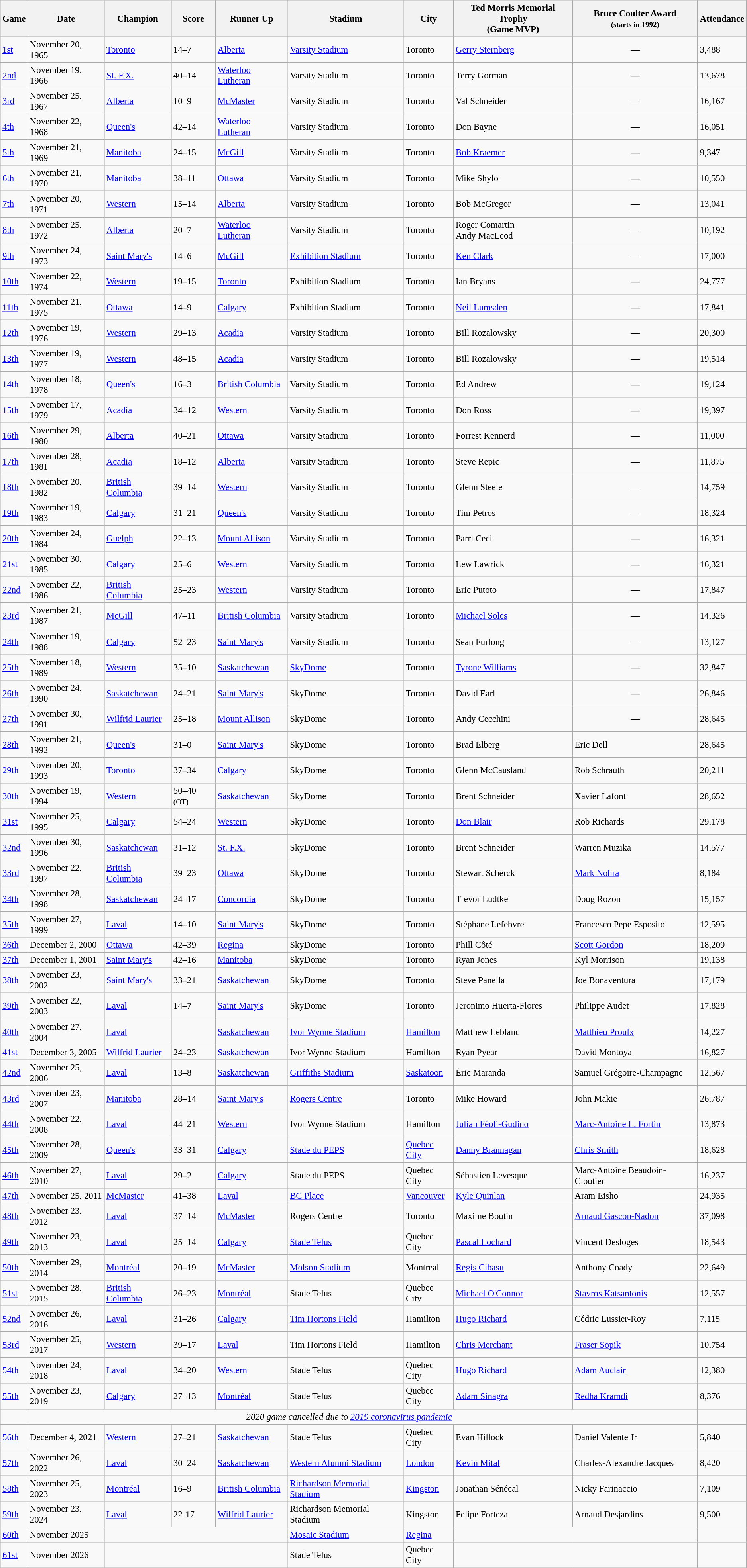<table class="wikitable sortable" style="font-size: 95%">
<tr>
<th>Game</th>
<th>Date</th>
<th>Champion</th>
<th>Score</th>
<th>Runner Up</th>
<th>Stadium</th>
<th>City</th>
<th>Ted Morris Memorial Trophy<br>(Game MVP)</th>
<th>Bruce Coulter Award<br><small>(starts in 1992)</small></th>
<th>Attendance</th>
</tr>
<tr>
<td><a href='#'>1st</a></td>
<td>November 20, 1965</td>
<td><a href='#'>Toronto</a></td>
<td>14–7</td>
<td><a href='#'>Alberta</a></td>
<td><a href='#'>Varsity Stadium</a></td>
<td>Toronto</td>
<td><a href='#'>Gerry Sternberg</a></td>
<td style="text-align: center;">—</td>
<td>3,488</td>
</tr>
<tr>
<td><a href='#'>2nd</a></td>
<td>November 19, 1966</td>
<td><a href='#'>St. F.X.</a></td>
<td>40–14</td>
<td><a href='#'>Waterloo Lutheran</a></td>
<td>Varsity Stadium</td>
<td>Toronto</td>
<td>Terry Gorman</td>
<td style="text-align: center;">—</td>
<td>13,678</td>
</tr>
<tr>
<td><a href='#'>3rd</a></td>
<td>November 25, 1967</td>
<td><a href='#'>Alberta</a></td>
<td>10–9</td>
<td><a href='#'>McMaster</a></td>
<td>Varsity Stadium</td>
<td>Toronto</td>
<td>Val Schneider</td>
<td style="text-align: center;">—</td>
<td>16,167</td>
</tr>
<tr>
<td><a href='#'>4th</a></td>
<td>November 22, 1968</td>
<td><a href='#'>Queen's</a></td>
<td>42–14</td>
<td><a href='#'>Waterloo Lutheran</a></td>
<td>Varsity Stadium</td>
<td>Toronto</td>
<td>Don Bayne</td>
<td style="text-align: center;">—</td>
<td>16,051</td>
</tr>
<tr>
<td><a href='#'>5th</a></td>
<td>November 21, 1969</td>
<td><a href='#'>Manitoba</a></td>
<td>24–15</td>
<td><a href='#'>McGill</a></td>
<td>Varsity Stadium</td>
<td>Toronto</td>
<td><a href='#'>Bob Kraemer</a></td>
<td style="text-align: center;">—</td>
<td>9,347</td>
</tr>
<tr>
<td><a href='#'>6th</a></td>
<td>November 21, 1970</td>
<td><a href='#'>Manitoba</a> </td>
<td>38–11</td>
<td><a href='#'>Ottawa</a></td>
<td>Varsity Stadium</td>
<td>Toronto</td>
<td>Mike Shylo</td>
<td style="text-align: center;">—</td>
<td>10,550</td>
</tr>
<tr>
<td><a href='#'>7th</a></td>
<td>November 20, 1971</td>
<td><a href='#'>Western</a></td>
<td>15–14</td>
<td><a href='#'>Alberta</a></td>
<td>Varsity Stadium</td>
<td>Toronto</td>
<td>Bob McGregor</td>
<td style="text-align: center;">—</td>
<td>13,041</td>
</tr>
<tr>
<td><a href='#'>8th</a></td>
<td>November 25, 1972</td>
<td><a href='#'>Alberta</a> </td>
<td>20–7</td>
<td><a href='#'>Waterloo Lutheran</a></td>
<td>Varsity Stadium</td>
<td>Toronto</td>
<td>Roger Comartin<br>Andy MacLeod</td>
<td style="text-align: center;">—</td>
<td>10,192</td>
</tr>
<tr>
<td><a href='#'>9th</a></td>
<td>November 24, 1973</td>
<td><a href='#'>Saint Mary's</a></td>
<td>14–6</td>
<td><a href='#'>McGill</a></td>
<td><a href='#'>Exhibition Stadium</a></td>
<td>Toronto</td>
<td><a href='#'>Ken Clark</a></td>
<td style="text-align: center;">—</td>
<td>17,000</td>
</tr>
<tr>
<td><a href='#'>10th</a></td>
<td>November 22, 1974</td>
<td><a href='#'>Western</a> </td>
<td>19–15</td>
<td><a href='#'>Toronto</a></td>
<td>Exhibition Stadium</td>
<td>Toronto</td>
<td>Ian Bryans</td>
<td style="text-align: center;">—</td>
<td>24,777</td>
</tr>
<tr>
<td><a href='#'>11th</a></td>
<td>November 21, 1975</td>
<td><a href='#'>Ottawa</a></td>
<td>14–9</td>
<td><a href='#'>Calgary</a></td>
<td>Exhibition Stadium</td>
<td>Toronto</td>
<td><a href='#'>Neil Lumsden</a></td>
<td style="text-align: center;">—</td>
<td>17,841</td>
</tr>
<tr>
<td><a href='#'>12th</a></td>
<td>November 19, 1976</td>
<td><a href='#'>Western</a> </td>
<td>29–13</td>
<td><a href='#'>Acadia</a></td>
<td>Varsity Stadium</td>
<td>Toronto</td>
<td>Bill Rozalowsky</td>
<td style="text-align: center;">—</td>
<td>20,300</td>
</tr>
<tr>
<td><a href='#'>13th</a></td>
<td>November 19, 1977</td>
<td><a href='#'>Western</a> </td>
<td>48–15</td>
<td><a href='#'>Acadia</a></td>
<td>Varsity Stadium</td>
<td>Toronto</td>
<td>Bill Rozalowsky</td>
<td style="text-align: center;">—</td>
<td>19,514</td>
</tr>
<tr>
<td><a href='#'>14th</a></td>
<td>November 18, 1978</td>
<td><a href='#'>Queen's</a> </td>
<td>16–3</td>
<td><a href='#'>British Columbia</a></td>
<td>Varsity Stadium</td>
<td>Toronto</td>
<td>Ed Andrew</td>
<td style="text-align: center;">—</td>
<td>19,124</td>
</tr>
<tr>
<td><a href='#'>15th</a></td>
<td>November 17, 1979</td>
<td><a href='#'>Acadia</a></td>
<td>34–12</td>
<td><a href='#'>Western</a></td>
<td>Varsity Stadium</td>
<td>Toronto</td>
<td>Don Ross</td>
<td style="text-align: center;">—</td>
<td>19,397</td>
</tr>
<tr>
<td><a href='#'>16th</a></td>
<td>November 29, 1980</td>
<td><a href='#'>Alberta</a> </td>
<td>40–21</td>
<td><a href='#'>Ottawa</a></td>
<td>Varsity Stadium</td>
<td>Toronto</td>
<td>Forrest Kennerd</td>
<td style="text-align: center;">—</td>
<td>11,000</td>
</tr>
<tr>
<td><a href='#'>17th</a></td>
<td>November 28, 1981</td>
<td><a href='#'>Acadia</a> </td>
<td>18–12</td>
<td><a href='#'>Alberta</a></td>
<td>Varsity Stadium</td>
<td>Toronto</td>
<td>Steve Repic</td>
<td style="text-align: center;">—</td>
<td>11,875</td>
</tr>
<tr>
<td><a href='#'>18th</a></td>
<td>November 20, 1982</td>
<td><a href='#'>British Columbia</a></td>
<td>39–14</td>
<td><a href='#'>Western</a></td>
<td>Varsity Stadium</td>
<td>Toronto</td>
<td>Glenn Steele</td>
<td style="text-align: center;">—</td>
<td>14,759</td>
</tr>
<tr>
<td><a href='#'>19th</a></td>
<td>November 19, 1983</td>
<td><a href='#'>Calgary</a></td>
<td>31–21</td>
<td><a href='#'>Queen's</a></td>
<td>Varsity Stadium</td>
<td>Toronto</td>
<td>Tim Petros</td>
<td style="text-align: center;">—</td>
<td>18,324</td>
</tr>
<tr>
<td><a href='#'>20th</a></td>
<td>November 24, 1984</td>
<td><a href='#'>Guelph</a></td>
<td>22–13</td>
<td><a href='#'>Mount Allison</a></td>
<td>Varsity Stadium</td>
<td>Toronto</td>
<td>Parri Ceci</td>
<td style="text-align: center;">—</td>
<td>16,321</td>
</tr>
<tr>
<td><a href='#'>21st</a></td>
<td>November 30, 1985</td>
<td><a href='#'>Calgary</a> </td>
<td>25–6</td>
<td><a href='#'>Western</a></td>
<td>Varsity Stadium</td>
<td>Toronto</td>
<td>Lew Lawrick</td>
<td style="text-align: center;">—</td>
<td>16,321</td>
</tr>
<tr>
<td><a href='#'>22nd</a></td>
<td>November 22, 1986</td>
<td><a href='#'>British Columbia</a> </td>
<td>25–23</td>
<td><a href='#'>Western</a></td>
<td>Varsity Stadium</td>
<td>Toronto</td>
<td>Eric Putoto</td>
<td style="text-align: center;">—</td>
<td>17,847</td>
</tr>
<tr>
<td><a href='#'>23rd</a></td>
<td>November 21, 1987</td>
<td><a href='#'>McGill</a></td>
<td>47–11</td>
<td><a href='#'>British Columbia</a></td>
<td>Varsity Stadium</td>
<td>Toronto</td>
<td><a href='#'>Michael Soles</a></td>
<td style="text-align: center;">—</td>
<td>14,326</td>
</tr>
<tr>
<td><a href='#'>24th</a></td>
<td>November 19, 1988</td>
<td><a href='#'>Calgary</a> </td>
<td>52–23</td>
<td><a href='#'>Saint Mary's</a></td>
<td>Varsity Stadium</td>
<td>Toronto</td>
<td>Sean Furlong</td>
<td style="text-align: center;">—</td>
<td>13,127</td>
</tr>
<tr>
<td><a href='#'>25th</a></td>
<td>November 18, 1989</td>
<td><a href='#'>Western</a> </td>
<td>35–10</td>
<td><a href='#'>Saskatchewan</a></td>
<td><a href='#'>SkyDome</a></td>
<td>Toronto</td>
<td><a href='#'>Tyrone Williams</a></td>
<td style="text-align: center;">—</td>
<td>32,847</td>
</tr>
<tr>
<td><a href='#'>26th</a></td>
<td>November 24, 1990</td>
<td><a href='#'>Saskatchewan</a></td>
<td>24–21</td>
<td><a href='#'>Saint Mary's</a></td>
<td>SkyDome</td>
<td>Toronto</td>
<td>David Earl</td>
<td style="text-align: center;">—</td>
<td>26,846</td>
</tr>
<tr>
<td><a href='#'>27th</a></td>
<td>November 30, 1991</td>
<td><a href='#'>Wilfrid Laurier</a></td>
<td>25–18</td>
<td><a href='#'>Mount Allison</a></td>
<td>SkyDome</td>
<td>Toronto</td>
<td>Andy Cecchini</td>
<td style="text-align: center;">—</td>
<td>28,645</td>
</tr>
<tr>
<td><a href='#'>28th</a></td>
<td>November 21, 1992</td>
<td><a href='#'>Queen's</a> </td>
<td>31–0</td>
<td><a href='#'>Saint Mary's</a></td>
<td>SkyDome</td>
<td>Toronto</td>
<td>Brad Elberg</td>
<td>Eric Dell</td>
<td>28,645</td>
</tr>
<tr>
<td><a href='#'>29th</a></td>
<td>November 20, 1993</td>
<td><a href='#'>Toronto</a> </td>
<td>37–34</td>
<td><a href='#'>Calgary</a></td>
<td>SkyDome</td>
<td>Toronto</td>
<td>Glenn McCausland</td>
<td>Rob Schrauth</td>
<td>20,211</td>
</tr>
<tr>
<td><a href='#'>30th</a></td>
<td>November 19, 1994</td>
<td><a href='#'>Western</a> </td>
<td>50–40 <small>(OT)</small></td>
<td><a href='#'>Saskatchewan</a></td>
<td>SkyDome</td>
<td>Toronto</td>
<td>Brent Schneider</td>
<td>Xavier Lafont</td>
<td>28,652</td>
</tr>
<tr>
<td><a href='#'>31st</a></td>
<td>November 25, 1995</td>
<td><a href='#'>Calgary</a> </td>
<td>54–24</td>
<td><a href='#'>Western</a></td>
<td>SkyDome</td>
<td>Toronto</td>
<td><a href='#'>Don Blair</a></td>
<td>Rob Richards</td>
<td>29,178</td>
</tr>
<tr>
<td><a href='#'>32nd</a></td>
<td>November 30, 1996</td>
<td><a href='#'>Saskatchewan</a> </td>
<td>31–12</td>
<td><a href='#'>St. F.X.</a></td>
<td>SkyDome</td>
<td>Toronto</td>
<td>Brent Schneider</td>
<td>Warren Muzika</td>
<td>14,577</td>
</tr>
<tr>
<td><a href='#'>33rd</a></td>
<td>November 22, 1997</td>
<td><a href='#'>British Columbia</a> </td>
<td>39–23</td>
<td><a href='#'>Ottawa</a></td>
<td>SkyDome</td>
<td>Toronto</td>
<td>Stewart Scherck</td>
<td><a href='#'>Mark Nohra</a></td>
<td>8,184</td>
</tr>
<tr>
<td><a href='#'>34th</a></td>
<td>November 28, 1998</td>
<td><a href='#'>Saskatchewan</a> </td>
<td>24–17</td>
<td><a href='#'>Concordia</a></td>
<td>SkyDome</td>
<td>Toronto</td>
<td>Trevor Ludtke</td>
<td>Doug Rozon</td>
<td>15,157</td>
</tr>
<tr>
<td><a href='#'>35th</a></td>
<td>November 27, 1999</td>
<td><a href='#'>Laval</a></td>
<td>14–10</td>
<td><a href='#'>Saint Mary's</a></td>
<td>SkyDome</td>
<td>Toronto</td>
<td>Stéphane Lefebvre</td>
<td>Francesco Pepe Esposito</td>
<td>12,595</td>
</tr>
<tr>
<td><a href='#'>36th</a></td>
<td>December 2, 2000</td>
<td><a href='#'>Ottawa</a> </td>
<td>42–39</td>
<td><a href='#'>Regina</a></td>
<td>SkyDome</td>
<td>Toronto</td>
<td>Phill Côté</td>
<td><a href='#'>Scott Gordon</a></td>
<td>18,209</td>
</tr>
<tr>
<td><a href='#'>37th</a></td>
<td>December 1, 2001</td>
<td><a href='#'>Saint Mary's</a> </td>
<td>42–16</td>
<td><a href='#'>Manitoba</a></td>
<td>SkyDome</td>
<td>Toronto</td>
<td>Ryan Jones</td>
<td>Kyl Morrison</td>
<td>19,138</td>
</tr>
<tr>
<td><a href='#'>38th</a></td>
<td>November 23, 2002</td>
<td><a href='#'>Saint Mary's</a> </td>
<td>33–21</td>
<td><a href='#'>Saskatchewan</a></td>
<td>SkyDome</td>
<td>Toronto</td>
<td>Steve Panella</td>
<td>Joe Bonaventura</td>
<td>17,179</td>
</tr>
<tr>
<td><a href='#'>39th</a></td>
<td>November 22, 2003</td>
<td><a href='#'>Laval</a> </td>
<td>14–7</td>
<td><a href='#'>Saint Mary's</a></td>
<td>SkyDome</td>
<td>Toronto</td>
<td>Jeronimo Huerta-Flores</td>
<td>Philippe Audet</td>
<td>17,828</td>
</tr>
<tr>
<td><a href='#'>40th</a></td>
<td>November 27, 2004</td>
<td><a href='#'>Laval</a> </td>
<td></td>
<td><a href='#'>Saskatchewan</a></td>
<td><a href='#'>Ivor Wynne Stadium</a></td>
<td><a href='#'>Hamilton</a></td>
<td>Matthew Leblanc</td>
<td><a href='#'>Matthieu Proulx</a></td>
<td>14,227</td>
</tr>
<tr>
<td><a href='#'>41st</a></td>
<td>December 3, 2005</td>
<td><a href='#'>Wilfrid Laurier</a> </td>
<td>24–23</td>
<td><a href='#'>Saskatchewan</a></td>
<td>Ivor Wynne Stadium</td>
<td>Hamilton</td>
<td>Ryan Pyear</td>
<td>David Montoya</td>
<td>16,827</td>
</tr>
<tr>
<td><a href='#'>42nd</a></td>
<td>November 25, 2006</td>
<td><a href='#'>Laval</a> </td>
<td>13–8</td>
<td><a href='#'>Saskatchewan</a></td>
<td><a href='#'>Griffiths Stadium</a></td>
<td><a href='#'>Saskatoon</a></td>
<td>Éric Maranda</td>
<td>Samuel Grégoire-Champagne</td>
<td>12,567</td>
</tr>
<tr>
<td><a href='#'>43rd</a></td>
<td>November 23, 2007</td>
<td><a href='#'>Manitoba</a> </td>
<td>28–14</td>
<td><a href='#'>Saint Mary's</a></td>
<td><a href='#'>Rogers Centre</a></td>
<td>Toronto</td>
<td>Mike Howard</td>
<td>John Makie</td>
<td>26,787</td>
</tr>
<tr>
<td><a href='#'>44th</a></td>
<td>November 22, 2008</td>
<td><a href='#'>Laval</a> </td>
<td>44–21</td>
<td><a href='#'>Western</a></td>
<td>Ivor Wynne Stadium</td>
<td>Hamilton</td>
<td><a href='#'>Julian Féoli-Gudino</a></td>
<td><a href='#'>Marc-Antoine L. Fortin</a></td>
<td>13,873</td>
</tr>
<tr>
<td><a href='#'>45th</a></td>
<td>November 28, 2009</td>
<td><a href='#'>Queen's</a> </td>
<td>33–31</td>
<td><a href='#'>Calgary</a></td>
<td><a href='#'>Stade du PEPS</a></td>
<td><a href='#'>Quebec City</a></td>
<td><a href='#'>Danny Brannagan</a></td>
<td><a href='#'>Chris Smith</a></td>
<td>18,628</td>
</tr>
<tr>
<td><a href='#'>46th</a></td>
<td>November 27, 2010</td>
<td><a href='#'>Laval</a> </td>
<td>29–2</td>
<td><a href='#'>Calgary</a></td>
<td>Stade du PEPS</td>
<td>Quebec City</td>
<td>Sébastien Levesque</td>
<td>Marc-Antoine Beaudoin-Cloutier</td>
<td>16,237</td>
</tr>
<tr>
<td><a href='#'>47th</a></td>
<td>November 25, 2011</td>
<td><a href='#'>McMaster</a></td>
<td>41–38 </td>
<td><a href='#'>Laval</a></td>
<td><a href='#'>BC Place</a></td>
<td><a href='#'>Vancouver</a></td>
<td><a href='#'>Kyle Quinlan</a></td>
<td>Aram Eisho</td>
<td>24,935</td>
</tr>
<tr>
<td><a href='#'>48th</a></td>
<td>November 23, 2012</td>
<td><a href='#'>Laval</a>  </td>
<td>37–14</td>
<td><a href='#'>McMaster</a></td>
<td>Rogers Centre</td>
<td>Toronto</td>
<td>Maxime Boutin</td>
<td><a href='#'>Arnaud Gascon-Nadon</a></td>
<td>37,098</td>
</tr>
<tr>
<td><a href='#'>49th</a></td>
<td>November 23, 2013</td>
<td><a href='#'>Laval</a>  </td>
<td>25–14</td>
<td><a href='#'>Calgary</a></td>
<td><a href='#'>Stade Telus</a></td>
<td>Quebec City</td>
<td><a href='#'>Pascal Lochard</a></td>
<td>Vincent Desloges</td>
<td>18,543</td>
</tr>
<tr>
<td><a href='#'>50th</a></td>
<td>November 29, 2014</td>
<td><a href='#'>Montréal</a></td>
<td>20–19</td>
<td><a href='#'>McMaster</a></td>
<td><a href='#'>Molson Stadium</a></td>
<td>Montreal</td>
<td><a href='#'>Regis Cibasu</a></td>
<td>Anthony Coady</td>
<td>22,649</td>
</tr>
<tr>
<td><a href='#'>51st</a></td>
<td>November 28, 2015</td>
<td><a href='#'>British Columbia</a> </td>
<td>26–23</td>
<td><a href='#'>Montréal</a></td>
<td>Stade Telus</td>
<td>Quebec City</td>
<td><a href='#'>Michael O'Connor</a></td>
<td><a href='#'>Stavros Katsantonis</a></td>
<td>12,557</td>
</tr>
<tr>
<td><a href='#'>52nd</a></td>
<td>November 26, 2016</td>
<td><a href='#'>Laval</a>  </td>
<td>31–26</td>
<td><a href='#'>Calgary</a></td>
<td><a href='#'>Tim Hortons Field</a></td>
<td>Hamilton</td>
<td><a href='#'>Hugo Richard</a></td>
<td>Cédric Lussier-Roy</td>
<td>7,115</td>
</tr>
<tr>
<td><a href='#'>53rd</a></td>
<td>November 25, 2017</td>
<td><a href='#'>Western</a> </td>
<td>39–17</td>
<td><a href='#'>Laval</a></td>
<td>Tim Hortons Field</td>
<td>Hamilton</td>
<td><a href='#'>Chris Merchant</a></td>
<td><a href='#'>Fraser Sopik</a></td>
<td>10,754</td>
</tr>
<tr>
<td><a href='#'>54th</a></td>
<td>November 24, 2018</td>
<td><a href='#'>Laval</a> </td>
<td>34–20</td>
<td><a href='#'>Western</a></td>
<td>Stade Telus</td>
<td>Quebec City</td>
<td><a href='#'>Hugo Richard</a></td>
<td><a href='#'>Adam Auclair</a></td>
<td>12,380</td>
</tr>
<tr>
<td><a href='#'>55th</a></td>
<td>November 23, 2019</td>
<td><a href='#'>Calgary</a> </td>
<td>27–13</td>
<td><a href='#'>Montréal</a></td>
<td>Stade Telus</td>
<td>Quebec City</td>
<td><a href='#'>Adam Sinagra</a></td>
<td><a href='#'>Redha Kramdi</a></td>
<td>8,376</td>
</tr>
<tr>
<td colspan="9" align="center"><em>2020 game cancelled due to <a href='#'>2019 coronavirus pandemic</a></em></td>
<td></td>
</tr>
<tr>
<td><a href='#'>56th</a></td>
<td>December 4, 2021</td>
<td><a href='#'>Western</a> </td>
<td>27–21</td>
<td><a href='#'>Saskatchewan</a></td>
<td>Stade Telus</td>
<td>Quebec City</td>
<td>Evan Hillock</td>
<td>Daniel Valente Jr</td>
<td>5,840</td>
</tr>
<tr>
<td><a href='#'>57th</a></td>
<td>November 26, 2022</td>
<td><a href='#'>Laval</a> </td>
<td>30–24</td>
<td><a href='#'>Saskatchewan</a></td>
<td><a href='#'>Western Alumni Stadium</a></td>
<td><a href='#'>London</a></td>
<td><a href='#'>Kevin Mital</a></td>
<td>Charles-Alexandre Jacques</td>
<td>8,420</td>
</tr>
<tr>
<td><a href='#'>58th</a></td>
<td>November 25, 2023</td>
<td><a href='#'>Montréal</a> </td>
<td>16–9</td>
<td><a href='#'>British Columbia</a></td>
<td><a href='#'>Richardson Memorial Stadium</a></td>
<td><a href='#'>Kingston</a></td>
<td>Jonathan Sénécal</td>
<td>Nicky Farinaccio</td>
<td>7,109</td>
</tr>
<tr>
<td><a href='#'>59th</a></td>
<td>November 23, 2024</td>
<td><a href='#'>Laval</a> </td>
<td>22-17</td>
<td><a href='#'>Wilfrid Laurier</a></td>
<td>Richardson Memorial Stadium</td>
<td>Kingston</td>
<td>Felipe Forteza</td>
<td>Arnaud Desjardins</td>
<td>9,500</td>
</tr>
<tr>
<td><a href='#'>60th</a></td>
<td>November 2025</td>
<td colspan="3"></td>
<td><a href='#'>Mosaic Stadium</a></td>
<td><a href='#'>Regina</a></td>
<td colspan="2"></td>
<td></td>
</tr>
<tr>
<td><a href='#'>61st</a></td>
<td>November 2026</td>
<td colspan="3"></td>
<td>Stade Telus</td>
<td>Quebec City</td>
<td colspan="2"></td>
<td></td>
</tr>
</table>
